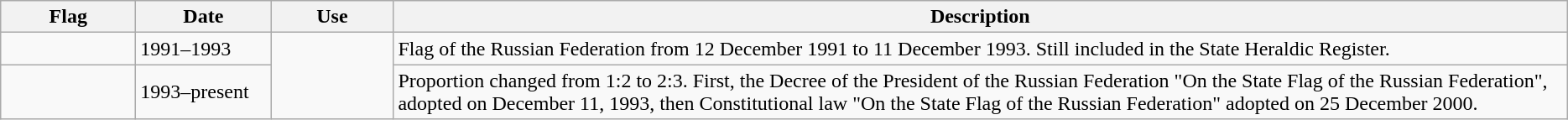<table class="wikitable">
<tr>
<th width="100">Flag</th>
<th width="100">Date</th>
<th width="90">Use</th>
<th width="925">Description</th>
</tr>
<tr>
<td></td>
<td>1991–1993</td>
<td rowspan="2"></td>
<td>Flag of the Russian Federation from 12 December 1991 to 11 December 1993. Still included in the State Heraldic Register.</td>
</tr>
<tr>
<td></td>
<td>1993–present</td>
<td>Proportion changed from 1:2 to 2:3. First, the Decree of the President of the Russian Federation "On the State Flag of the Russian Federation", adopted on December 11, 1993, then Constitutional law "On the State Flag of the Russian Federation" adopted on 25 December 2000.</td>
</tr>
</table>
